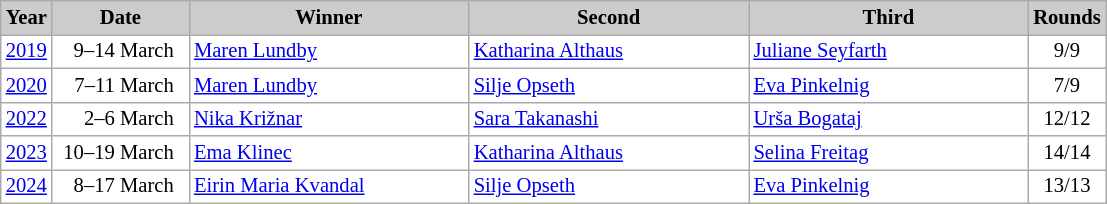<table class="wikitable plainrowheaders" style="background:#fff; font-size:86%; line-height:16px; border:gray solid 1px; border-collapse:collapse;">
<tr style="background:#ccc; text-align:center;">
<th scope="col" style="background:#ccc;" width=15px;">Year</th>
<th scope="col" style="background:#ccc;" width=85px;">Date</th>
<th scope="col" style="background:#ccc;" width=180px;">Winner</th>
<th scope="col" style="background:#ccc;" width=180px;">Second</th>
<th scope="col" style="background:#ccc;" width=180px;">Third</th>
<th scope="col" style="background:#ccc;" width=45px;">Rounds</th>
</tr>
<tr>
<td align=center><a href='#'>2019</a></td>
<td align=right>9–14 March  </td>
<td> <a href='#'>Maren Lundby</a></td>
<td> <a href='#'>Katharina Althaus</a></td>
<td> <a href='#'>Juliane Seyfarth</a></td>
<td align=center>9/9</td>
</tr>
<tr>
<td align=center><a href='#'>2020</a></td>
<td align=right>7–11 March  </td>
<td> <a href='#'>Maren Lundby</a></td>
<td> <a href='#'>Silje Opseth</a></td>
<td> <a href='#'>Eva Pinkelnig</a></td>
<td align=center>7/9</td>
</tr>
<tr>
<td align=center><a href='#'>2022</a></td>
<td align=right>2–6 March  </td>
<td> <a href='#'>Nika Križnar</a></td>
<td> <a href='#'>Sara Takanashi</a></td>
<td> <a href='#'>Urša Bogataj</a></td>
<td align=center>12/12</td>
</tr>
<tr>
<td align=center><a href='#'>2023</a></td>
<td align=right>10–19 March  </td>
<td> <a href='#'>Ema Klinec</a></td>
<td> <a href='#'>Katharina Althaus</a></td>
<td> <a href='#'>Selina Freitag</a></td>
<td align=center>14/14</td>
</tr>
<tr>
<td align=center><a href='#'>2024</a></td>
<td align=right>8–17 March  </td>
<td> <a href='#'>Eirin Maria Kvandal</a></td>
<td> <a href='#'>Silje Opseth</a></td>
<td> <a href='#'>Eva Pinkelnig</a></td>
<td align=center>13/13</td>
</tr>
</table>
